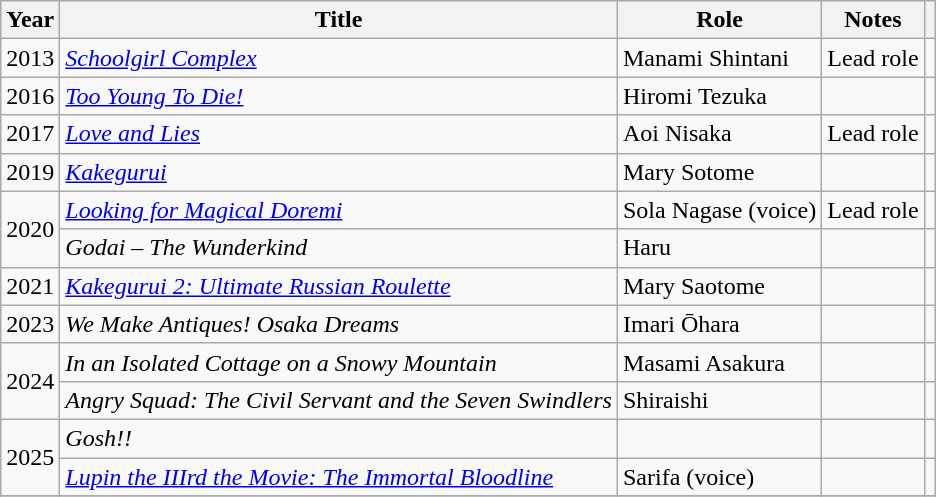<table class="wikitable">
<tr>
<th>Year</th>
<th>Title</th>
<th>Role</th>
<th>Notes</th>
<th></th>
</tr>
<tr>
<td>2013</td>
<td><em><a href='#'>Schoolgirl Complex</a></em></td>
<td>Manami Shintani</td>
<td>Lead role</td>
<td></td>
</tr>
<tr>
<td>2016</td>
<td><em><a href='#'>Too Young To Die!</a></em></td>
<td>Hiromi Tezuka</td>
<td></td>
<td></td>
</tr>
<tr>
<td>2017</td>
<td><em><a href='#'>Love and Lies</a></em></td>
<td>Aoi Nisaka</td>
<td>Lead role</td>
<td></td>
</tr>
<tr>
<td>2019</td>
<td><a href='#'><em>Kakegurui</em></a></td>
<td>Mary Sotome</td>
<td></td>
<td></td>
</tr>
<tr>
<td rowspan="2">2020</td>
<td><em><a href='#'>Looking for Magical Doremi</a></em></td>
<td>Sola Nagase (voice)</td>
<td>Lead role</td>
<td></td>
</tr>
<tr>
<td><em>Godai – The Wunderkind</em></td>
<td>Haru</td>
<td></td>
<td></td>
</tr>
<tr>
<td>2021</td>
<td><em><a href='#'>Kakegurui 2: Ultimate Russian Roulette</a></em></td>
<td>Mary Saotome</td>
<td></td>
<td></td>
</tr>
<tr>
<td>2023</td>
<td><em>We Make Antiques! Osaka Dreams</em></td>
<td>Imari Ōhara</td>
<td></td>
<td></td>
</tr>
<tr>
<td rowspan="2">2024</td>
<td><em>In an Isolated Cottage on a Snowy Mountain</em></td>
<td>Masami Asakura</td>
<td></td>
<td></td>
</tr>
<tr>
<td><em>Angry Squad: The Civil Servant and the Seven Swindlers</em></td>
<td>Shiraishi</td>
<td></td>
<td></td>
</tr>
<tr>
<td rowspan="2">2025</td>
<td><em>Gosh!!</em></td>
<td></td>
<td></td>
<td></td>
</tr>
<tr>
<td><em><a href='#'>Lupin the IIIrd the Movie: The Immortal Bloodline</a></em></td>
<td>Sarifa (voice)</td>
<td></td>
<td></td>
</tr>
<tr>
</tr>
</table>
